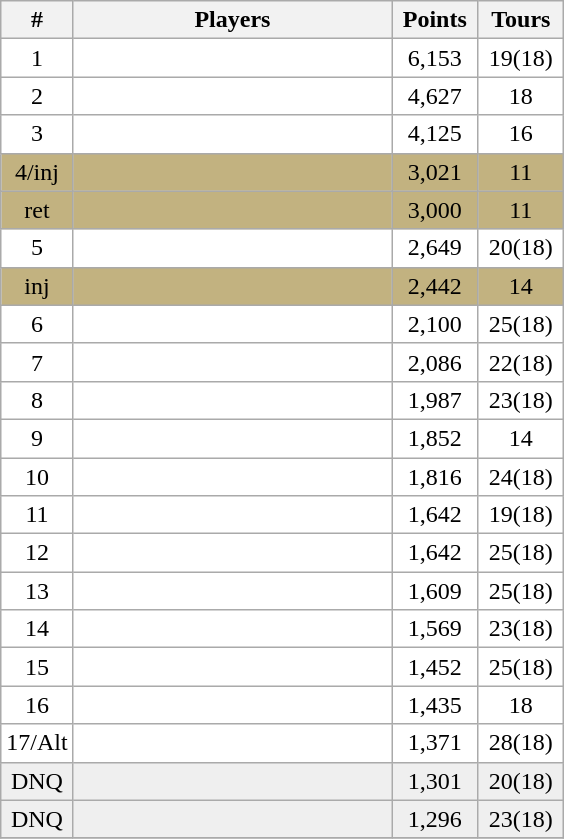<table class="sortable wikitable" style="font-size:100%; text:justify; text-align:center;">
<tr>
<th width=20>#</th>
<th width=205>Players</th>
<th width=50>Points</th>
<th width=50>Tours</th>
</tr>
<tr align=center bgcolor=white>
<td>1</td>
<td align=left></td>
<td>6,153</td>
<td>19(18)</td>
</tr>
<tr align=center bgcolor=white>
<td>2</td>
<td align=left></td>
<td>4,627</td>
<td>18</td>
</tr>
<tr align=center bgcolor=white>
<td>3</td>
<td align=left></td>
<td>4,125</td>
<td>16</td>
</tr>
<tr align=center bgcolor=#C2B280>
<td>4/inj</td>
<td align=left></td>
<td>3,021</td>
<td>11</td>
</tr>
<tr align=center bgcolor=#C2B280>
<td>ret</td>
<td align=left></td>
<td>3,000</td>
<td>11</td>
</tr>
<tr align=center bgcolor=white>
<td>5</td>
<td align=left></td>
<td>2,649</td>
<td>20(18)</td>
</tr>
<tr align=center bgcolor=#C2B280>
<td>inj</td>
<td align=left></td>
<td>2,442</td>
<td>14</td>
</tr>
<tr align=center bgcolor=white>
<td>6</td>
<td align=left></td>
<td>2,100</td>
<td>25(18)</td>
</tr>
<tr align=center bgcolor=white>
<td>7</td>
<td align=left></td>
<td>2,086</td>
<td>22(18)</td>
</tr>
<tr align=center bgcolor=white>
<td>8</td>
<td align=left></td>
<td>1,987</td>
<td>23(18)</td>
</tr>
<tr align=center bgcolor=white>
<td>9</td>
<td align=left></td>
<td>1,852</td>
<td>14</td>
</tr>
<tr align=center bgcolor=white>
<td>10</td>
<td align=left></td>
<td>1,816</td>
<td>24(18)</td>
</tr>
<tr align=center bgcolor=white>
<td>11</td>
<td align=left></td>
<td>1,642</td>
<td>19(18)</td>
</tr>
<tr align=center bgcolor=white>
<td>12</td>
<td align=left></td>
<td>1,642</td>
<td>25(18)</td>
</tr>
<tr align=center bgcolor=white>
<td>13</td>
<td align=left></td>
<td>1,609</td>
<td>25(18)</td>
</tr>
<tr align=center bgcolor=white>
<td>14</td>
<td align=left></td>
<td>1,569</td>
<td>23(18)</td>
</tr>
<tr align=center bgcolor=white>
<td>15</td>
<td align=left></td>
<td>1,452</td>
<td>25(18)</td>
</tr>
<tr align=center bgcolor=white>
<td>16</td>
<td align=left></td>
<td>1,435</td>
<td>18</td>
</tr>
<tr align=center bgcolor=white>
<td>17/Alt</td>
<td align=left></td>
<td>1,371</td>
<td>28(18)</td>
</tr>
<tr align=center bgcolor=#efefef>
<td>DNQ</td>
<td align=left></td>
<td>1,301</td>
<td>20(18)</td>
</tr>
<tr align=center bgcolor=#efefef>
<td>DNQ</td>
<td align=left></td>
<td>1,296</td>
<td>23(18)</td>
</tr>
<tr>
</tr>
</table>
